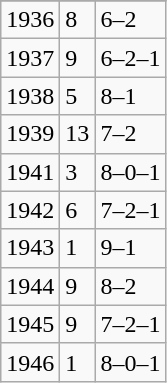<table class="wikitable">
<tr>
</tr>
<tr>
<td>1936</td>
<td>8</td>
<td>6–2</td>
</tr>
<tr>
<td>1937</td>
<td>9</td>
<td>6–2–1</td>
</tr>
<tr>
<td>1938</td>
<td>5</td>
<td>8–1</td>
</tr>
<tr>
<td>1939</td>
<td>13</td>
<td>7–2</td>
</tr>
<tr>
<td>1941</td>
<td>3</td>
<td>8–0–1</td>
</tr>
<tr>
<td>1942</td>
<td>6</td>
<td>7–2–1</td>
</tr>
<tr>
<td>1943</td>
<td>1</td>
<td>9–1</td>
</tr>
<tr>
<td>1944</td>
<td>9</td>
<td>8–2</td>
</tr>
<tr>
<td>1945</td>
<td>9</td>
<td>7–2–1</td>
</tr>
<tr>
<td>1946</td>
<td>1</td>
<td>8–0–1</td>
</tr>
</table>
